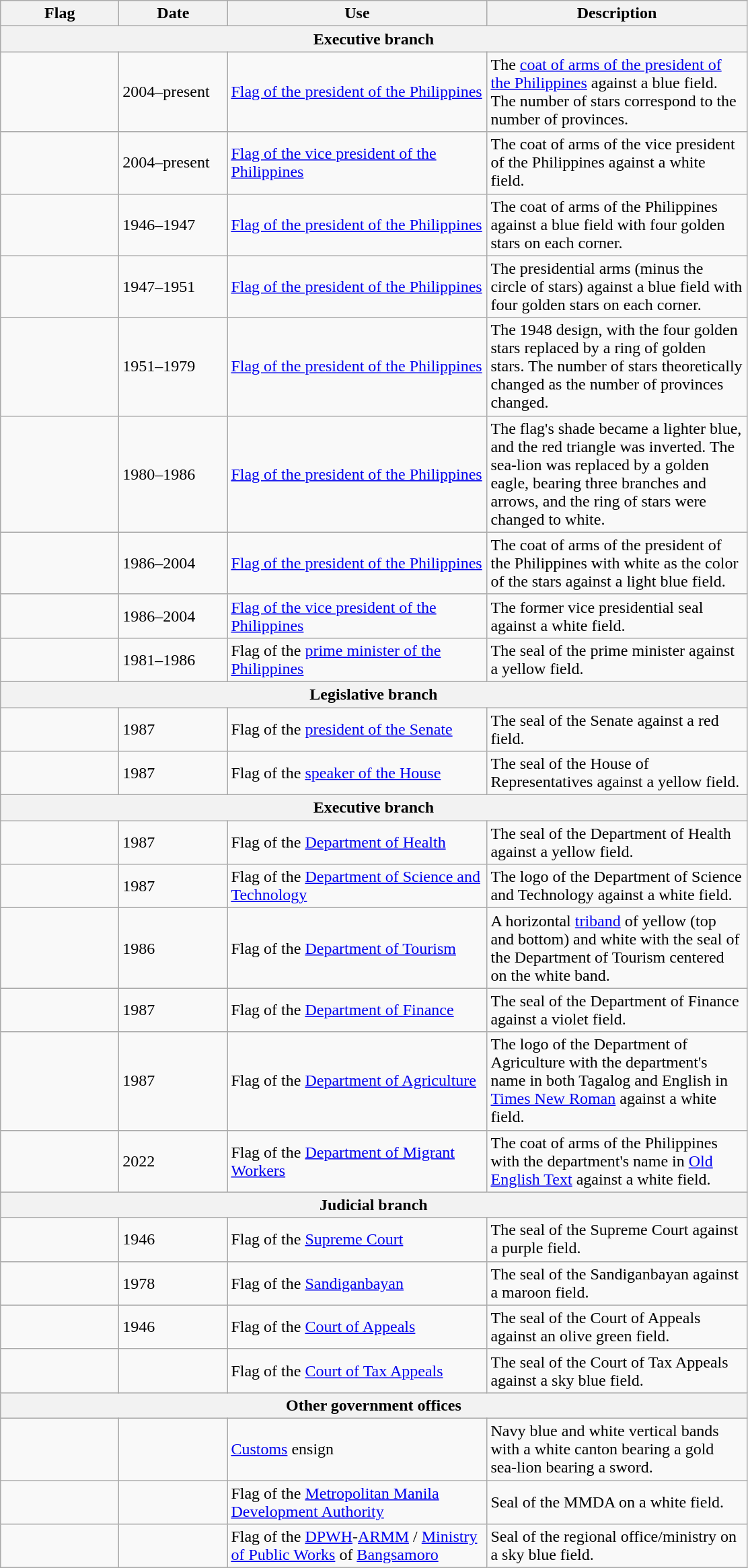<table class="wikitable">
<tr>
<th style="width:110px;">Flag</th>
<th style="width:100px;">Date</th>
<th style="width:250px;">Use</th>
<th style="width:250px;">Description</th>
</tr>
<tr>
<th colspan=4>Executive branch</th>
</tr>
<tr>
<td></td>
<td>2004–present</td>
<td><a href='#'>Flag of the president of the Philippines</a></td>
<td>The <a href='#'>coat of arms of the president of the Philippines</a> against a blue field. The number of stars correspond to the number of provinces.</td>
</tr>
<tr>
<td></td>
<td>2004–present</td>
<td><a href='#'>Flag of the vice president of the Philippines</a></td>
<td>The coat of arms of the vice president of the Philippines against a white field.</td>
</tr>
<tr>
<td></td>
<td>1946–1947</td>
<td><a href='#'>Flag of the president of the Philippines</a></td>
<td>The coat of arms of the Philippines against a blue field with four golden stars on each corner.</td>
</tr>
<tr>
<td></td>
<td>1947–1951</td>
<td><a href='#'>Flag of the president of the Philippines</a></td>
<td>The presidential arms (minus the circle of stars) against a blue field with four golden stars on each corner.</td>
</tr>
<tr>
<td></td>
<td>1951–1979</td>
<td><a href='#'>Flag of the president of the Philippines</a></td>
<td>The 1948 design, with the four golden stars replaced by a ring of golden stars. The number of stars theoretically changed as the number of provinces changed.</td>
</tr>
<tr>
<td></td>
<td>1980–1986</td>
<td><a href='#'>Flag of the president of the Philippines</a></td>
<td>The flag's shade became a lighter blue, and the red triangle was inverted. The sea-lion was replaced by a golden eagle, bearing three branches and arrows, and the ring of stars were changed to white.</td>
</tr>
<tr>
<td></td>
<td>1986–2004</td>
<td><a href='#'>Flag of the president of the Philippines</a></td>
<td>The coat of arms of the president of the Philippines with white as the color of the stars against a light blue field.</td>
</tr>
<tr>
<td></td>
<td>1986–2004</td>
<td><a href='#'>Flag of the vice president of the Philippines</a></td>
<td>The former vice presidential seal against a white field.</td>
</tr>
<tr>
<td></td>
<td>1981–1986</td>
<td>Flag of the <a href='#'>prime minister of the Philippines</a></td>
<td>The seal of the prime minister against a yellow field.</td>
</tr>
<tr>
<th colspan=4>Legislative branch</th>
</tr>
<tr>
<td></td>
<td>1987</td>
<td>Flag of the <a href='#'>president of the Senate</a></td>
<td>The seal of the Senate against a red field.</td>
</tr>
<tr>
<td></td>
<td>1987</td>
<td>Flag of the <a href='#'>speaker of the House</a></td>
<td>The seal of the House of Representatives against a yellow field.</td>
</tr>
<tr>
<th colspan=4>Executive branch</th>
</tr>
<tr>
<td></td>
<td>1987</td>
<td>Flag of the <a href='#'>Department of Health</a></td>
<td>The seal of the Department of Health against a yellow field.</td>
</tr>
<tr>
<td></td>
<td>1987</td>
<td>Flag of the <a href='#'>Department of Science and Technology</a></td>
<td>The logo of the Department of Science and Technology against a white field.</td>
</tr>
<tr>
<td></td>
<td>1986</td>
<td>Flag of the <a href='#'>Department of Tourism</a></td>
<td>A horizontal <a href='#'>triband</a> of yellow (top and bottom) and white with the seal of the Department of Tourism centered on the white band.</td>
</tr>
<tr>
<td></td>
<td>1987</td>
<td>Flag of the <a href='#'>Department of Finance</a></td>
<td>The seal of the Department of Finance against a violet field.</td>
</tr>
<tr>
<td></td>
<td>1987</td>
<td>Flag of the <a href='#'>Department of Agriculture</a></td>
<td>The logo of the Department of Agriculture with the department's name in both Tagalog and English in <a href='#'>Times New Roman</a> against a white field.</td>
</tr>
<tr>
<td></td>
<td>2022</td>
<td>Flag of the <a href='#'>Department of Migrant Workers</a></td>
<td>The coat of arms of the Philippines with the department's name in <a href='#'>Old English Text</a> against a white field.</td>
</tr>
<tr>
<th colspan=4>Judicial branch</th>
</tr>
<tr>
<td></td>
<td>1946</td>
<td>Flag of the <a href='#'>Supreme Court</a></td>
<td>The seal of the Supreme Court against a purple field.</td>
</tr>
<tr>
<td></td>
<td>1978</td>
<td>Flag of the <a href='#'>Sandiganbayan</a></td>
<td>The seal of the Sandiganbayan against a maroon field.</td>
</tr>
<tr>
<td></td>
<td>1946</td>
<td>Flag of the <a href='#'>Court of Appeals</a></td>
<td>The seal of the Court of Appeals against an olive green field.</td>
</tr>
<tr>
<td></td>
<td></td>
<td>Flag of the <a href='#'>Court of Tax Appeals</a></td>
<td>The seal of the Court of Tax Appeals against a sky blue field.</td>
</tr>
<tr>
<th colspan=4>Other government offices</th>
</tr>
<tr>
<td></td>
<td></td>
<td><a href='#'>Customs</a> ensign</td>
<td>Navy blue and white vertical bands with a white canton bearing a gold sea-lion bearing a sword.</td>
</tr>
<tr>
<td></td>
<td></td>
<td>Flag of the <a href='#'>Metropolitan Manila Development Authority</a></td>
<td>Seal of the MMDA on a white field.</td>
</tr>
<tr>
<td></td>
<td></td>
<td>Flag of the <a href='#'>DPWH</a>-<a href='#'>ARMM</a> / <a href='#'>Ministry of Public Works</a> of <a href='#'>Bangsamoro</a></td>
<td>Seal of the regional office/ministry on a sky blue field.</td>
</tr>
</table>
